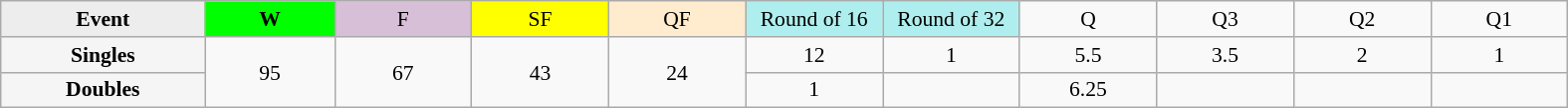<table class=wikitable style=font-size:90%;text-align:center>
<tr>
<td style="width:130px; background:#ededed;"><strong>Event</strong></td>
<td style="width:80px; background:lime;"><strong>W</strong></td>
<td style="width:85px; background:thistle;">F</td>
<td style="width:85px; background:#ff0;">SF</td>
<td style="width:85px; background:#ffebcd;">QF</td>
<td style="width:85px; background:#afeeee;">Round of 16</td>
<td style="width:85px; background:#afeeee;">Round of 32</td>
<td width=85>Q</td>
<td width=85>Q3</td>
<td width=85>Q2</td>
<td width=85>Q1</td>
</tr>
<tr>
<th style="background:#f5f5f5;">Singles</th>
<td rowspan=2>95</td>
<td rowspan=2>67</td>
<td rowspan=2>43</td>
<td rowspan=2>24</td>
<td>12</td>
<td>1</td>
<td>5.5</td>
<td>3.5</td>
<td>2</td>
<td>1</td>
</tr>
<tr>
<th style="background:#f5f5f5;">Doubles</th>
<td>1</td>
<td></td>
<td>6.25</td>
<td></td>
<td></td>
<td></td>
</tr>
</table>
